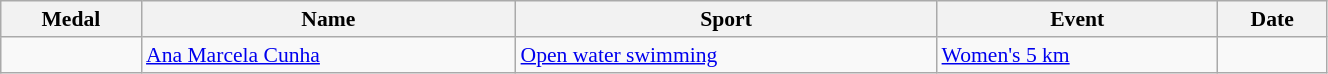<table class="wikitable sortable" style="font-size:90%; width:70%;">
<tr>
<th>Medal</th>
<th>Name</th>
<th>Sport</th>
<th>Event</th>
<th>Date</th>
</tr>
<tr>
<td></td>
<td><a href='#'>Ana Marcela Cunha </a></td>
<td><a href='#'>Open water swimming</a></td>
<td><a href='#'>Women's 5 km</a></td>
<td></td>
</tr>
</table>
